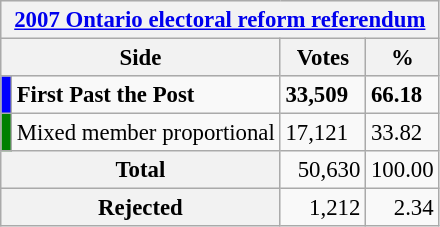<table class="wikitable" style="font-size: 95%; clear:both">
<tr style="background:#e9e9e9;">
<th colspan=4><a href='#'>2007 Ontario electoral reform referendum</a></th>
</tr>
<tr style="background:#e9e9e9;">
<th colspan=2 style="width: 130px">Side</th>
<th style="width: 50px">Votes</th>
<th style="width: 40px">%</th>
</tr>
<tr>
<td style="background:blue;"></td>
<td><strong>First Past the Post</strong></td>
<td><strong>33,509</strong></td>
<td><strong>66.18</strong></td>
</tr>
<tr>
<td style="background:green;"></td>
<td>Mixed member proportional</td>
<td>17,121</td>
<td>33.82</td>
</tr>
<tr>
<th colspan=2>Total</th>
<td align="right">50,630</td>
<td align="right">100.00</td>
</tr>
<tr>
<th colspan=2>Rejected</th>
<td align="right">1,212</td>
<td align="right">2.34</td>
</tr>
</table>
